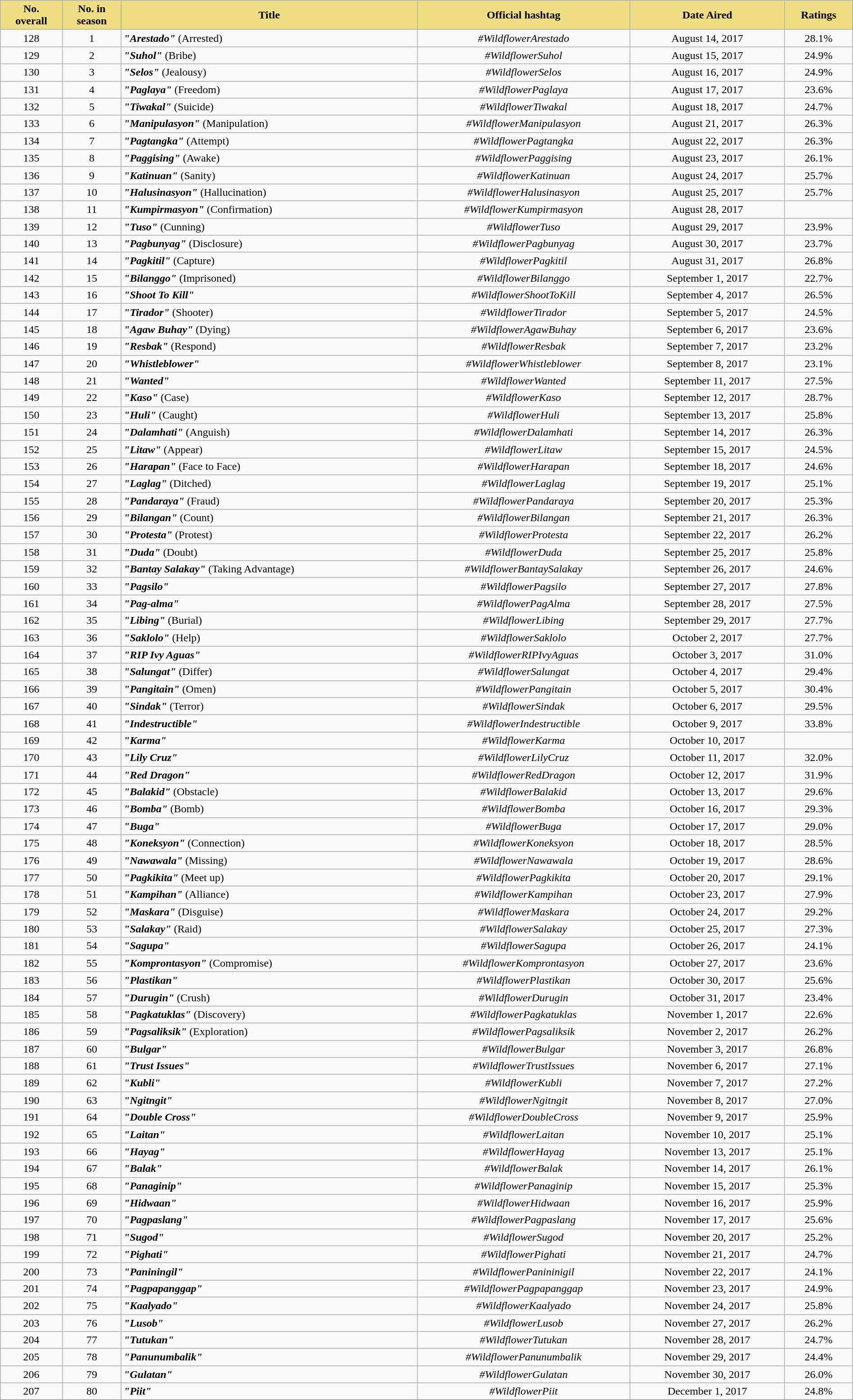<table class="wikitable" style="text-align:center; font-size:100%; line-height:18px;" width="100%">
<tr>
<th style="background:#EEDD82;">No.<br>overall</th>
<th style="background:#EEDD82;">No. in<br>season</th>
<th style="background:#EEDD82;">Title</th>
<th style="background:#EEDD82;">Official hashtag</th>
<th style="background:#EEDD82;">Date Aired</th>
<th style="background:#EEDD82;">Ratings</th>
</tr>
<tr>
<td>128</td>
<td>1</td>
<td align="left"><strong><em>"Arestado"</em></strong> (Arrested)</td>
<td><em>#WildflowerArestado</em></td>
<td>August 14, 2017</td>
<td>28.1%</td>
</tr>
<tr>
<td>129</td>
<td>2</td>
<td align="left"><strong><em>"Suhol"</em></strong> (Bribe)</td>
<td><em>#WildflowerSuhol</em></td>
<td>August 15, 2017</td>
<td>24.9%</td>
</tr>
<tr>
<td>130</td>
<td>3</td>
<td align="left"><strong><em>"Selos"</em></strong> (Jealousy)</td>
<td><em>#WildflowerSelos</em></td>
<td>August 16, 2017</td>
<td>24.9%</td>
</tr>
<tr>
<td>131</td>
<td>4</td>
<td align="left"><strong><em>"Paglaya"</em></strong> (Freedom)</td>
<td><em>#WildflowerPaglaya</em></td>
<td>August 17, 2017</td>
<td>23.6%</td>
</tr>
<tr>
<td>132</td>
<td>5</td>
<td align="left"><strong><em>"Tiwakal"</em></strong> (Suicide)</td>
<td><em>#WildflowerTiwakal</em></td>
<td>August 18, 2017</td>
<td>24.7%</td>
</tr>
<tr>
<td>133</td>
<td>6</td>
<td align="left"><strong><em>"Manipulasyon"</em></strong> (Manipulation)</td>
<td><em>#WildflowerManipulasyon</em></td>
<td>August 21, 2017</td>
<td>26.3%</td>
</tr>
<tr>
<td>134</td>
<td>7</td>
<td align="left"><strong><em>"Pagtangka"</em></strong> (Attempt)</td>
<td><em>#WildflowerPagtangka</em></td>
<td>August 22, 2017</td>
<td>26.3%</td>
</tr>
<tr>
<td>135</td>
<td>8</td>
<td align="left"><strong><em>"Paggising"</em></strong> (Awake)</td>
<td><em>#WildflowerPaggising</em></td>
<td>August 23, 2017</td>
<td>26.1%</td>
</tr>
<tr>
<td>136</td>
<td>9</td>
<td align="left"><strong><em>"Katinuan"</em></strong> (Sanity)</td>
<td><em>#WildflowerKatinuan</em></td>
<td>August 24, 2017</td>
<td>25.7%</td>
</tr>
<tr>
<td>137</td>
<td>10</td>
<td align="left"><strong><em>"Halusinasyon"</em></strong> (Hallucination)</td>
<td><em>#WildflowerHalusinasyon</em></td>
<td>August 25, 2017</td>
<td>25.7%</td>
</tr>
<tr>
<td>138</td>
<td>11</td>
<td align="left"><strong><em>"Kumpirmasyon"</em></strong> (Confirmation)</td>
<td><em>#WildflowerKumpirmasyon</em></td>
<td>August 28, 2017</td>
<td><strong></strong></td>
</tr>
<tr>
<td>139</td>
<td>12</td>
<td align="left"><strong><em>"Tuso"</em></strong> (Cunning)</td>
<td><em>#WildflowerTuso</em></td>
<td>August 29, 2017</td>
<td>23.9%</td>
</tr>
<tr>
<td>140</td>
<td>13</td>
<td align="left"><strong><em>"Pagbunyag"</em></strong> (Disclosure)</td>
<td><em>#WildflowerPagbunyag</em></td>
<td>August 30, 2017</td>
<td>23.7%</td>
</tr>
<tr>
<td>141</td>
<td>14</td>
<td align="left"><strong><em>"Pagkitil"</em></strong> (Capture)</td>
<td><em>#WildflowerPagkitil</em></td>
<td>August 31, 2017</td>
<td>26.8%</td>
</tr>
<tr>
<td>142</td>
<td>15</td>
<td align="left"><strong><em>"Bilanggo"</em></strong> (Imprisoned)</td>
<td><em>#WildflowerBilanggo</em></td>
<td>September 1, 2017</td>
<td>22.7%</td>
</tr>
<tr>
<td>143</td>
<td>16</td>
<td align="left"><strong><em>"Shoot To Kill"</em></strong></td>
<td><em>#WildflowerShootToKill</em></td>
<td>September 4, 2017</td>
<td>26.5%</td>
</tr>
<tr>
<td>144</td>
<td>17</td>
<td align="left"><strong><em>"Tirador"</em></strong> (Shooter)</td>
<td><em>#WildflowerTirador</em></td>
<td>September 5, 2017</td>
<td>24.5%</td>
</tr>
<tr>
<td>145</td>
<td>18</td>
<td align="left"><strong><em>"Agaw Buhay"</em></strong> (Dying)</td>
<td><em>#WildflowerAgawBuhay</em></td>
<td>September 6, 2017</td>
<td>23.6%</td>
</tr>
<tr>
<td>146</td>
<td>19</td>
<td align="left"><strong><em>"Resbak"</em></strong> (Respond)</td>
<td><em>#WildflowerResbak</em></td>
<td>September 7, 2017</td>
<td>23.2%</td>
</tr>
<tr>
<td>147</td>
<td>20</td>
<td align="left"><strong><em>"Whistleblower"</em></strong></td>
<td><em>#WildflowerWhistleblower</em></td>
<td>September 8, 2017</td>
<td>23.1%</td>
</tr>
<tr>
<td>148</td>
<td>21</td>
<td align="left"><strong><em>"Wanted"</em></strong></td>
<td><em>#WildflowerWanted</em></td>
<td>September 11, 2017</td>
<td>27.5%</td>
</tr>
<tr>
<td>149</td>
<td>22</td>
<td align="left"><strong><em>"Kaso"</em></strong> (Case)</td>
<td><em>#WildflowerKaso</em></td>
<td>September 12, 2017</td>
<td>28.7%</td>
</tr>
<tr>
<td>150</td>
<td>23</td>
<td align="left"><strong><em>"Huli"</em></strong> (Caught)</td>
<td><em>#WildflowerHuli</em></td>
<td>September 13, 2017</td>
<td>25.8%</td>
</tr>
<tr>
<td>151</td>
<td>24</td>
<td align="left"><strong><em>"Dalamhati"</em></strong> (Anguish)</td>
<td><em>#WildflowerDalamhati</em></td>
<td>September 14, 2017</td>
<td>26.3%</td>
</tr>
<tr>
<td>152</td>
<td>25</td>
<td align="left"><strong><em>"Litaw"</em></strong> (Appear)</td>
<td><em>#WildflowerLitaw</em></td>
<td>September 15, 2017</td>
<td>24.5%</td>
</tr>
<tr>
<td>153</td>
<td>26</td>
<td align="left"><strong><em>"Harapan"</em></strong> (Face to Face)</td>
<td><em>#WildflowerHarapan</em></td>
<td>September 18, 2017</td>
<td>24.6%</td>
</tr>
<tr>
<td>154</td>
<td>27</td>
<td align="left"><strong><em>"Laglag"</em></strong> (Ditched)</td>
<td><em>#WildflowerLaglag</em></td>
<td>September 19, 2017</td>
<td>25.1%</td>
</tr>
<tr>
<td>155</td>
<td>28</td>
<td align="left"><strong><em>"Pandaraya"</em></strong> (Fraud)</td>
<td><em>#WildflowerPandaraya</em></td>
<td>September 20, 2017</td>
<td>25.3%</td>
</tr>
<tr>
<td>156</td>
<td>29</td>
<td align="left"><strong><em>"Bilangan"</em></strong> (Count)</td>
<td><em>#WildflowerBilangan</em></td>
<td>September 21, 2017</td>
<td>26.3%</td>
</tr>
<tr>
<td>157</td>
<td>30</td>
<td align="left"><strong><em>"Protesta"</em></strong> (Protest)</td>
<td><em>#WildflowerProtesta</em></td>
<td>September 22, 2017</td>
<td>26.2%</td>
</tr>
<tr>
<td>158</td>
<td>31</td>
<td align="left"><strong><em>"Duda"</em></strong> (Doubt)</td>
<td><em>#WildflowerDuda</em></td>
<td>September 25, 2017</td>
<td>25.8%</td>
</tr>
<tr>
<td>159</td>
<td>32</td>
<td align="left"><strong><em>"Bantay Salakay"</em></strong> (Taking Advantage)</td>
<td><em>#WildflowerBantaySalakay</em></td>
<td>September 26, 2017</td>
<td>24.6%</td>
</tr>
<tr>
<td>160</td>
<td>33</td>
<td align="left"><strong><em>"Pagsilo"</em></strong></td>
<td><em>#WildflowerPagsilo</em></td>
<td>September 27, 2017</td>
<td>27.8%</td>
</tr>
<tr>
<td>161</td>
<td>34</td>
<td align="left"><strong><em>"Pag-alma"</em></strong></td>
<td><em>#WildflowerPagAlma</em></td>
<td>September 28, 2017</td>
<td>27.5%</td>
</tr>
<tr>
<td>162</td>
<td>35</td>
<td align="left"><strong><em>"Libing"</em></strong> (Burial)</td>
<td><em>#WildflowerLibing</em></td>
<td>September 29, 2017</td>
<td>27.7%</td>
</tr>
<tr>
<td>163</td>
<td>36</td>
<td align="left"><strong><em>"Saklolo"</em></strong> (Help)</td>
<td><em>#WildflowerSaklolo</em></td>
<td>October 2, 2017</td>
<td>27.7%</td>
</tr>
<tr>
<td>164</td>
<td>37</td>
<td align="left"><strong><em>"RIP Ivy Aguas"</em></strong></td>
<td><em>#WildflowerRIPIvyAguas</em></td>
<td>October 3, 2017</td>
<td>31.0%</td>
</tr>
<tr>
<td>165</td>
<td>38</td>
<td align="left"><strong><em>"Salungat"</em></strong> (Differ)</td>
<td><em>#WildflowerSalungat</em></td>
<td>October 4, 2017</td>
<td>29.4%</td>
</tr>
<tr>
<td>166</td>
<td>39</td>
<td align="left"><strong><em>"Pangitain"</em></strong> (Omen)</td>
<td><em>#WildflowerPangitain</em></td>
<td>October 5, 2017</td>
<td>30.4%</td>
</tr>
<tr>
<td>167</td>
<td>40</td>
<td align="left"><strong><em>"Sindak"</em></strong> (Terror)</td>
<td><em>#WildflowerSindak</em></td>
<td>October 6, 2017</td>
<td>29.5%</td>
</tr>
<tr>
<td>168</td>
<td>41</td>
<td align="left"><strong><em>"Indestructible"</em></strong></td>
<td><em>#WildflowerIndestructible</em></td>
<td>October 9, 2017</td>
<td>33.8%</td>
</tr>
<tr>
<td>169</td>
<td>42</td>
<td align="left"><strong><em>"Karma"</em></strong></td>
<td><em>#WildflowerKarma</em></td>
<td>October 10, 2017</td>
<td><strong></strong></td>
</tr>
<tr>
<td>170</td>
<td>43</td>
<td align="left"><strong><em>"Lily Cruz"</em></strong></td>
<td><em>#WildflowerLilyCruz</em></td>
<td>October 11, 2017</td>
<td>32.0%</td>
</tr>
<tr>
<td>171</td>
<td>44</td>
<td align="left"><strong><em>"Red Dragon"</em></strong></td>
<td><em>#WildflowerRedDragon</em></td>
<td>October 12, 2017</td>
<td>31.9%</td>
</tr>
<tr>
<td>172</td>
<td>45</td>
<td align="left"><strong><em>"Balakid"</em></strong> (Obstacle)</td>
<td><em>#WildflowerBalakid</em></td>
<td>October 13, 2017</td>
<td>29.6%</td>
</tr>
<tr>
<td>173</td>
<td>46</td>
<td align="left"><strong><em>"Bomba"</em></strong> (Bomb)</td>
<td><em>#WildflowerBomba</em></td>
<td>October 16, 2017</td>
<td>29.3%</td>
</tr>
<tr>
<td>174</td>
<td>47</td>
<td align="left"><strong><em>"Buga"</em></strong></td>
<td><em>#WildflowerBuga</em></td>
<td>October 17, 2017</td>
<td>29.0%</td>
</tr>
<tr>
<td>175</td>
<td>48</td>
<td align="left"><strong><em>"Koneksyon"</em></strong> (Connection)</td>
<td><em>#WildflowerKoneksyon</em></td>
<td>October 18, 2017</td>
<td>28.5%</td>
</tr>
<tr>
<td>176</td>
<td>49</td>
<td align="left"><strong><em>"Nawawala"</em></strong> (Missing)</td>
<td><em>#WildflowerNawawala</em></td>
<td>October 19, 2017</td>
<td>28.6%</td>
</tr>
<tr>
<td>177</td>
<td>50</td>
<td align="left"><strong><em>"Pagkikita"</em></strong> (Meet up)</td>
<td><em>#WildflowerPagkikita </em></td>
<td>October 20, 2017</td>
<td>29.1%</td>
</tr>
<tr>
<td>178</td>
<td>51</td>
<td align="left"><strong><em>"Kampihan"</em></strong> (Alliance)</td>
<td><em>#WildflowerKampihan</em></td>
<td>October 23, 2017</td>
<td>27.9%</td>
</tr>
<tr>
<td>179</td>
<td>52</td>
<td align="left"><strong><em>"Maskara"</em></strong> (Disguise)</td>
<td><em>#WildflowerMaskara</em></td>
<td>October 24, 2017</td>
<td>29.2%</td>
</tr>
<tr>
<td>180</td>
<td>53</td>
<td align="left"><strong><em>"Salakay"</em></strong> (Raid)</td>
<td><em>#WildflowerSalakay</em></td>
<td>October 25, 2017</td>
<td>27.3%</td>
</tr>
<tr>
<td>181</td>
<td>54</td>
<td align="left"><strong><em>"Sagupa"</em></strong></td>
<td><em>#WildflowerSagupa</em></td>
<td>October 26, 2017</td>
<td>24.1%</td>
</tr>
<tr>
<td>182</td>
<td>55</td>
<td align="left"><strong><em>"Komprontasyon"</em></strong> (Compromise)</td>
<td><em>#WildflowerKomprontasyon</em></td>
<td>October 27, 2017</td>
<td>23.6%</td>
</tr>
<tr>
<td>183</td>
<td>56</td>
<td align="left"><strong><em>"Plastikan"</em></strong></td>
<td><em>#WildflowerPlastikan</em></td>
<td>October 30, 2017</td>
<td>25.6%</td>
</tr>
<tr>
<td>184</td>
<td>57</td>
<td align="left"><strong><em>"Durugin"</em></strong> (Crush)</td>
<td><em>#WildflowerDurugin</em></td>
<td>October 31, 2017</td>
<td>23.4%</td>
</tr>
<tr>
<td>185</td>
<td>58</td>
<td align="left"><strong><em>"Pagkatuklas"</em></strong> (Discovery)</td>
<td><em>#WildflowerPagkatuklas</em></td>
<td>November 1, 2017</td>
<td>22.6%</td>
</tr>
<tr>
<td>186</td>
<td>59</td>
<td align="left"><strong><em>"Pagsaliksik"</em></strong> (Exploration)</td>
<td><em>#WildflowerPagsaliksik</em></td>
<td>November 2, 2017</td>
<td>26.2%</td>
</tr>
<tr>
<td>187</td>
<td>60</td>
<td align="left"><strong><em>"Bulgar"</em></strong></td>
<td><em>#WildflowerBulgar</em></td>
<td>November 3, 2017</td>
<td>26.8%</td>
</tr>
<tr>
<td>188</td>
<td>61</td>
<td align="left"><strong><em>"Trust Issues"</em></strong></td>
<td><em>#WildflowerTrustIssues</em></td>
<td>November 6, 2017</td>
<td>27.1%</td>
</tr>
<tr>
<td>189</td>
<td>62</td>
<td align="left"><strong><em>"Kubli"</em></strong></td>
<td><em>#WildflowerKubli</em></td>
<td>November 7, 2017</td>
<td>27.2%</td>
</tr>
<tr>
<td>190</td>
<td>63</td>
<td align="left"><strong><em>"Ngitngit"</em></strong></td>
<td><em>#WildflowerNgitngit</em></td>
<td>November 8, 2017</td>
<td>27.0%</td>
</tr>
<tr>
<td>191</td>
<td>64</td>
<td align="left"><strong><em>"Double Cross"</em></strong></td>
<td><em>#WildflowerDoubleCross</em></td>
<td>November 9, 2017</td>
<td>25.9%</td>
</tr>
<tr>
<td>192</td>
<td>65</td>
<td align="left"><strong><em>"Laitan"</em></strong></td>
<td><em>#WildflowerLaitan</em></td>
<td>November 10, 2017</td>
<td>25.1%</td>
</tr>
<tr>
<td>193</td>
<td>66</td>
<td align="left"><strong><em>"Hayag"</em></strong></td>
<td><em>#WildflowerHayag</em></td>
<td>November 13, 2017</td>
<td>25.1%</td>
</tr>
<tr>
<td>194</td>
<td>67</td>
<td align="left"><strong><em>"Balak"</em></strong></td>
<td><em>#WildflowerBalak</em></td>
<td>November 14, 2017</td>
<td>26.1%</td>
</tr>
<tr>
<td>195</td>
<td>68</td>
<td align="left"><strong><em>"Panaginip"</em></strong></td>
<td><em>#WildflowerPanaginip</em></td>
<td>November 15, 2017</td>
<td>25.3%</td>
</tr>
<tr>
<td>196</td>
<td>69</td>
<td align="left"><strong><em>"Hidwaan"</em></strong></td>
<td><em>#WildflowerHidwaan</em></td>
<td>November 16, 2017</td>
<td>25.9%</td>
</tr>
<tr>
<td>197</td>
<td>70</td>
<td align="left"><strong><em>"Pagpaslang"</em></strong></td>
<td><em>#WildflowerPagpaslang</em></td>
<td>November 17, 2017</td>
<td>25.6%</td>
</tr>
<tr>
<td>198</td>
<td>71</td>
<td align="left"><strong><em>"Sugod"</em></strong></td>
<td><em>#WildflowerSugod</em></td>
<td>November 20, 2017</td>
<td>25.2%</td>
</tr>
<tr>
<td>199</td>
<td>72</td>
<td align="left"><strong><em>"Pighati"</em></strong></td>
<td><em>#WildflowerPighati</em></td>
<td>November 21, 2017</td>
<td>24.7%</td>
</tr>
<tr>
<td>200</td>
<td>73</td>
<td align="left"><strong><em>"Paniningil"</em></strong></td>
<td><em>#WildflowerPanininigil</em></td>
<td>November 22, 2017</td>
<td>24.1%</td>
</tr>
<tr>
<td>201</td>
<td>74</td>
<td align="left"><strong><em>"Pagpapanggap"</em></strong></td>
<td><em>#WildflowerPagpapanggap</em></td>
<td>November 23, 2017</td>
<td>24.9%</td>
</tr>
<tr>
<td>202</td>
<td>75</td>
<td align="left"><strong><em>"Kaalyado"</em></strong></td>
<td><em>#WildflowerKaalyado</em></td>
<td>November 24, 2017</td>
<td>25.8%</td>
</tr>
<tr>
<td>203</td>
<td>76</td>
<td align="left"><strong><em>"Lusob"</em></strong></td>
<td><em>#WildflowerLusob</em></td>
<td>November 27, 2017</td>
<td>26.2%</td>
</tr>
<tr>
<td>204</td>
<td>77</td>
<td align="left"><strong><em>"Tutukan"</em></strong></td>
<td><em>#WildflowerTutukan</em></td>
<td>November 28, 2017</td>
<td>24.7%</td>
</tr>
<tr>
<td>205</td>
<td>78</td>
<td align="left"><strong><em>"Panunumbalik"</em></strong></td>
<td><em>#WildflowerPanunumbalik</em></td>
<td>November 29, 2017</td>
<td>24.4%</td>
</tr>
<tr>
<td>206</td>
<td>79</td>
<td align="left"><strong><em>"Gulatan"</em></strong></td>
<td><em>#WildflowerGulatan</em></td>
<td>November 30, 2017</td>
<td>26.0%</td>
</tr>
<tr>
<td>207</td>
<td>80</td>
<td align="left"><strong><em>"Piit"</em></strong></td>
<td><em>#WildflowerPiit</em></td>
<td>December 1, 2017</td>
<td>24.8%</td>
</tr>
<tr>
</tr>
</table>
